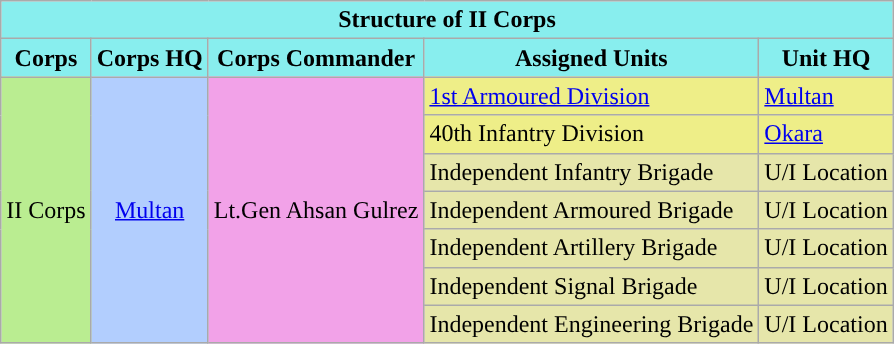<table class="wikitable">
<tr>
<th colspan="10" style="background:#88EEEE;">Structure of II Corps</th>
</tr>
<tr>
<th style="background:#88EEEE;">Corps</th>
<th style="background:#88EEEE;">Corps HQ</th>
<th style="background:#88EEEE;">Corps Commander</th>
<th style="background:#88EEEE;">Assigned Units</th>
<th style="background:#88EEEE;">Unit HQ</th>
</tr>
<tr>
<td rowspan="8" style="background:#baed91;text-align:center;">II Corps</td>
<td rowspan="8" style="background:#b2cefe;text-align:center;"><a href='#'>Multan</a></td>
<td rowspan="8" style="background:#f2a2e8;text-align:center;">Lt.Gen Ahsan Gulrez<br></td>
<td style="background:#EEEE88;"><a href='#'>1st Armoured Division</a></td>
<td style="background:#EEEE88;"><a href='#'>Multan</a></td>
</tr>
<tr>
<td style="background:#EEEE88;">40th Infantry Division</td>
<td style="background:#EEEE88;"><a href='#'>Okara</a></td>
</tr>
<tr>
<td style="background:#e6e6aa;">Independent Infantry Brigade</td>
<td style="background:#e6e6aa;">U/I Location</td>
</tr>
<tr>
<td style="background:#e6e6aa;">Independent Armoured Brigade</td>
<td style="background:#e6e6aa;">U/I Location</td>
</tr>
<tr>
<td style="background:#e6e6aa;">Independent Artillery Brigade</td>
<td style="background:#e6e6aa;">U/I Location</td>
</tr>
<tr>
<td style="background:#e6e6aa;">Independent Signal Brigade</td>
<td style="background:#e6e6aa;">U/I Location</td>
</tr>
<tr>
<td style="background:#e6e6aa;">Independent Engineering Brigade</td>
<td style="background:#e6e6aa;">U/I Location</td>
</tr>
</table>
